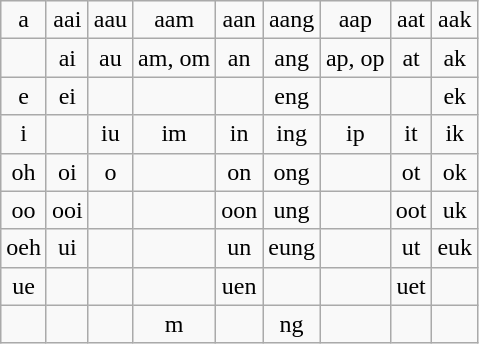<table class="wikitable" style="text-align: center">
<tr>
<td>a<br></td>
<td>aai<br></td>
<td>aau<br></td>
<td>aam<br></td>
<td>aan<br></td>
<td>aang<br></td>
<td>aap<br></td>
<td>aat<br></td>
<td>aak<br></td>
</tr>
<tr>
<td> </td>
<td>ai<br></td>
<td>au<br></td>
<td>am, om<br></td>
<td>an<br></td>
<td>ang<br></td>
<td>ap, op<br></td>
<td>at<br></td>
<td>ak<br></td>
</tr>
<tr>
<td>e<br></td>
<td>ei<br></td>
<td> </td>
<td> </td>
<td> </td>
<td>eng<br></td>
<td> </td>
<td> </td>
<td>ek<br></td>
</tr>
<tr>
<td>i<br></td>
<td> </td>
<td>iu<br></td>
<td>im<br></td>
<td>in<br></td>
<td>ing<br></td>
<td>ip<br></td>
<td>it<br></td>
<td>ik<br></td>
</tr>
<tr>
<td>oh<br></td>
<td>oi<br></td>
<td>o<br></td>
<td> </td>
<td>on<br></td>
<td>ong<br></td>
<td> </td>
<td>ot<br></td>
<td>ok<br></td>
</tr>
<tr>
<td>oo<br></td>
<td>ooi<br></td>
<td> </td>
<td> </td>
<td>oon<br></td>
<td>ung<br></td>
<td> </td>
<td>oot<br></td>
<td>uk<br></td>
</tr>
<tr>
<td>oeh<br></td>
<td>ui<br></td>
<td> </td>
<td> </td>
<td>un<br></td>
<td>eung<br></td>
<td> </td>
<td>ut<br></td>
<td>euk<br></td>
</tr>
<tr>
<td>ue<br></td>
<td> </td>
<td> </td>
<td> </td>
<td>uen<br></td>
<td> </td>
<td> </td>
<td>uet<br></td>
<td> </td>
</tr>
<tr>
<td> </td>
<td> </td>
<td> </td>
<td>m<br></td>
<td> </td>
<td>ng<br></td>
<td> </td>
<td> </td>
<td> </td>
</tr>
</table>
